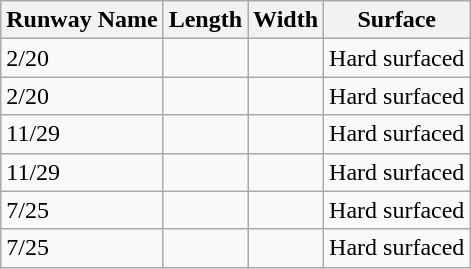<table class="wikitable">
<tr>
<th>Runway Name</th>
<th>Length</th>
<th>Width</th>
<th>Surface</th>
</tr>
<tr>
<td>2/20</td>
<td></td>
<td></td>
<td>Hard surfaced</td>
</tr>
<tr>
<td>2/20</td>
<td></td>
<td></td>
<td>Hard surfaced</td>
</tr>
<tr>
<td>11/29</td>
<td></td>
<td></td>
<td>Hard surfaced</td>
</tr>
<tr>
<td>11/29</td>
<td></td>
<td></td>
<td>Hard surfaced</td>
</tr>
<tr>
<td>7/25</td>
<td></td>
<td></td>
<td>Hard surfaced</td>
</tr>
<tr>
<td>7/25</td>
<td></td>
<td></td>
<td>Hard surfaced</td>
</tr>
</table>
